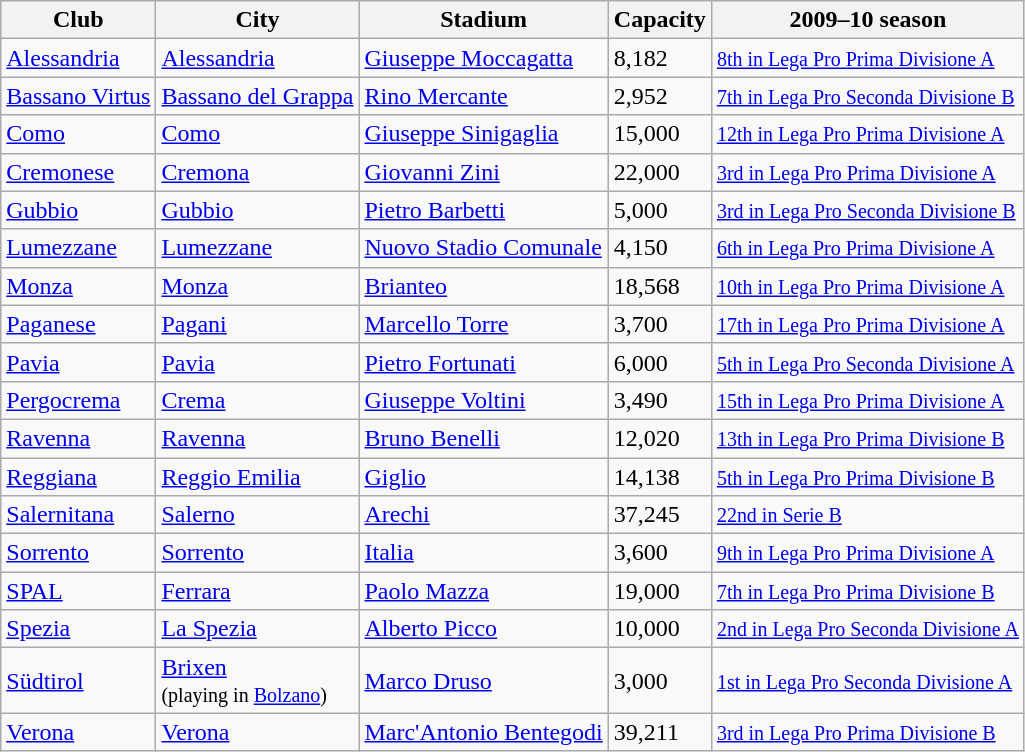<table class="wikitable sortable">
<tr>
<th>Club</th>
<th>City</th>
<th>Stadium</th>
<th>Capacity</th>
<th>2009–10 season</th>
</tr>
<tr>
<td><a href='#'>Alessandria</a></td>
<td><a href='#'>Alessandria</a></td>
<td><a href='#'>Giuseppe Moccagatta</a></td>
<td>8,182</td>
<td><small><a href='#'>8th in Lega Pro Prima Divisione A</a></small></td>
</tr>
<tr>
<td><a href='#'>Bassano Virtus</a></td>
<td><a href='#'>Bassano del Grappa</a></td>
<td><a href='#'>Rino Mercante</a></td>
<td>2,952</td>
<td><small><a href='#'>7th in Lega Pro Seconda Divisione B</a></small></td>
</tr>
<tr>
<td><a href='#'>Como</a></td>
<td><a href='#'>Como</a></td>
<td><a href='#'>Giuseppe Sinigaglia</a></td>
<td>15,000</td>
<td><small><a href='#'>12th in Lega Pro Prima Divisione A</a></small></td>
</tr>
<tr>
<td><a href='#'>Cremonese</a></td>
<td><a href='#'>Cremona</a></td>
<td><a href='#'>Giovanni Zini</a></td>
<td>22,000</td>
<td><small><a href='#'>3rd in Lega Pro Prima Divisione A</a></small></td>
</tr>
<tr>
<td><a href='#'>Gubbio</a></td>
<td><a href='#'>Gubbio</a></td>
<td><a href='#'>Pietro Barbetti</a></td>
<td>5,000</td>
<td><small><a href='#'>3rd in Lega Pro Seconda Divisione B</a></small></td>
</tr>
<tr>
<td><a href='#'>Lumezzane</a></td>
<td><a href='#'>Lumezzane</a></td>
<td><a href='#'>Nuovo Stadio Comunale</a></td>
<td>4,150</td>
<td><small><a href='#'>6th in Lega Pro Prima Divisione A</a></small></td>
</tr>
<tr>
<td><a href='#'>Monza</a></td>
<td><a href='#'>Monza</a></td>
<td><a href='#'>Brianteo</a></td>
<td>18,568</td>
<td><small><a href='#'>10th in Lega Pro Prima Divisione A</a></small></td>
</tr>
<tr>
<td><a href='#'>Paganese</a></td>
<td><a href='#'>Pagani</a></td>
<td><a href='#'>Marcello Torre</a></td>
<td>3,700</td>
<td><small><a href='#'>17th in Lega Pro Prima Divisione A</a></small></td>
</tr>
<tr>
<td><a href='#'>Pavia</a></td>
<td><a href='#'>Pavia</a></td>
<td><a href='#'>Pietro Fortunati</a></td>
<td>6,000</td>
<td><small><a href='#'>5th in Lega Pro Seconda Divisione A</a></small></td>
</tr>
<tr>
<td><a href='#'>Pergocrema</a></td>
<td><a href='#'>Crema</a></td>
<td><a href='#'>Giuseppe Voltini</a></td>
<td>3,490</td>
<td><small><a href='#'>15th in Lega Pro Prima Divisione A</a></small></td>
</tr>
<tr>
<td><a href='#'>Ravenna</a></td>
<td><a href='#'>Ravenna</a></td>
<td><a href='#'>Bruno Benelli</a></td>
<td>12,020</td>
<td><small><a href='#'>13th in Lega Pro Prima Divisione B</a></small></td>
</tr>
<tr>
<td><a href='#'>Reggiana</a></td>
<td><a href='#'>Reggio Emilia</a></td>
<td><a href='#'>Giglio</a></td>
<td>14,138</td>
<td><small><a href='#'>5th in Lega Pro Prima Divisione B</a></small></td>
</tr>
<tr>
<td><a href='#'>Salernitana</a></td>
<td><a href='#'>Salerno</a></td>
<td><a href='#'>Arechi</a></td>
<td>37,245</td>
<td><small> <a href='#'>22nd in Serie B</a></small></td>
</tr>
<tr>
<td><a href='#'>Sorrento</a></td>
<td><a href='#'>Sorrento</a></td>
<td><a href='#'>Italia</a></td>
<td>3,600</td>
<td><small> <a href='#'>9th in Lega Pro Prima Divisione A</a></small></td>
</tr>
<tr>
<td><a href='#'>SPAL</a></td>
<td><a href='#'>Ferrara</a></td>
<td><a href='#'>Paolo Mazza</a></td>
<td>19,000</td>
<td><small> <a href='#'>7th in Lega Pro Prima Divisione B</a></small></td>
</tr>
<tr>
<td><a href='#'>Spezia</a></td>
<td><a href='#'>La Spezia</a></td>
<td><a href='#'>Alberto Picco</a></td>
<td>10,000</td>
<td><small><a href='#'>2nd in Lega Pro Seconda Divisione A</a></small></td>
</tr>
<tr>
<td><a href='#'>Südtirol</a></td>
<td><a href='#'>Brixen</a><br><small>(playing in <a href='#'>Bolzano</a>)</small></td>
<td><a href='#'>Marco Druso</a></td>
<td>3,000</td>
<td><small> <a href='#'>1st in Lega Pro Seconda Divisione A</a></small></td>
</tr>
<tr>
<td><a href='#'>Verona</a></td>
<td><a href='#'>Verona</a></td>
<td><a href='#'>Marc'Antonio Bentegodi</a></td>
<td>39,211</td>
<td><small> <a href='#'>3rd in Lega Pro Prima Divisione B</a></small></td>
</tr>
</table>
